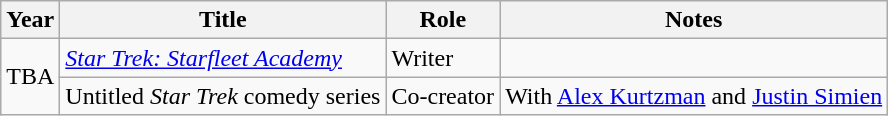<table class="wikitable sortable">
<tr>
<th>Year</th>
<th>Title</th>
<th>Role</th>
<th class="unsortable">Notes</th>
</tr>
<tr>
<td rowspan="2">TBA</td>
<td><em><a href='#'>Star Trek: Starfleet Academy</a></em></td>
<td>Writer</td>
<td></td>
</tr>
<tr>
<td>Untitled <em>Star Trek</em> comedy series</td>
<td>Co-creator</td>
<td>With <a href='#'>Alex Kurtzman</a> and <a href='#'>Justin Simien</a></td>
</tr>
</table>
